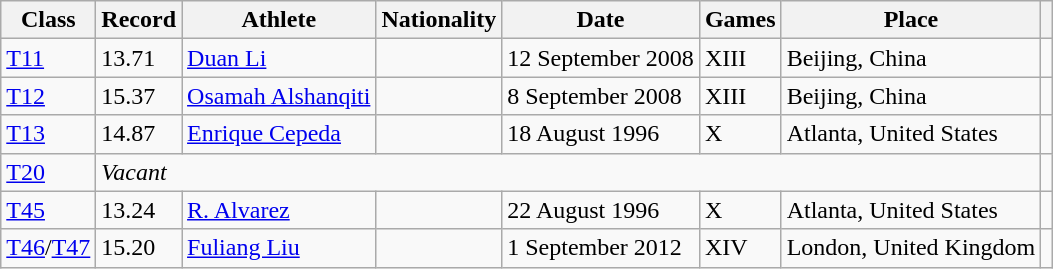<table class="wikitable">
<tr>
<th>Class</th>
<th>Record</th>
<th>Athlete</th>
<th>Nationality</th>
<th>Date</th>
<th>Games</th>
<th>Place</th>
<th></th>
</tr>
<tr>
<td><a href='#'>T11</a></td>
<td>13.71<br></td>
<td><a href='#'>Duan Li</a></td>
<td></td>
<td>12 September 2008</td>
<td>XIII</td>
<td>Beijing, China</td>
<td></td>
</tr>
<tr>
<td><a href='#'>T12</a></td>
<td>15.37<br></td>
<td><a href='#'>Osamah Alshanqiti</a></td>
<td></td>
<td>8 September 2008</td>
<td>XIII</td>
<td>Beijing, China</td>
<td></td>
</tr>
<tr>
<td><a href='#'>T13</a></td>
<td>14.87<br></td>
<td><a href='#'>Enrique Cepeda</a></td>
<td></td>
<td>18 August 1996</td>
<td>X</td>
<td>Atlanta, United States</td>
<td></td>
</tr>
<tr>
<td><a href='#'>T20</a></td>
<td colspan="6"><em>Vacant</em></td>
<td></td>
</tr>
<tr>
<td><a href='#'>T45</a></td>
<td>13.24<br></td>
<td><a href='#'>R. Alvarez</a></td>
<td></td>
<td>22 August 1996</td>
<td>X</td>
<td>Atlanta, United States</td>
<td></td>
</tr>
<tr>
<td><a href='#'>T46</a>/<a href='#'>T47</a></td>
<td>15.20<br></td>
<td><a href='#'>Fuliang Liu</a></td>
<td></td>
<td>1 September 2012</td>
<td>XIV</td>
<td>London, United Kingdom</td>
<td></td>
</tr>
</table>
